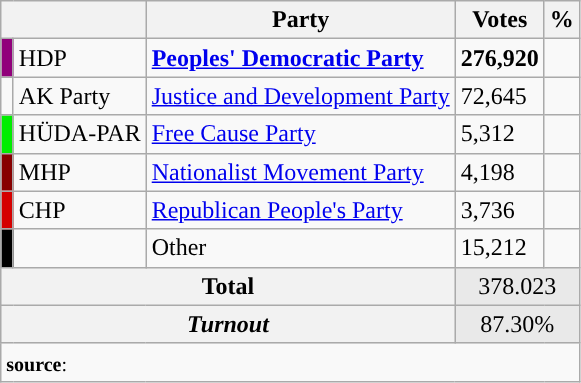<table class="wikitable">
<tr>
<th colspan="2" align="center"></th>
<th align="center">Party</th>
<th align="center">Votes</th>
<th align="center">%</th>
</tr>
<tr align="left">
<td bgcolor="#91007B" width="1"></td>
<td>HDP</td>
<td><strong><a href='#'>Peoples' Democratic Party</a></strong></td>
<td><strong>276,920</strong></td>
<td><strong></strong></td>
</tr>
<tr align="left">
<td></td>
<td>AK Party</td>
<td><a href='#'>Justice and Development Party</a></td>
<td>72,645</td>
<td></td>
</tr>
<tr align="left">
<td bgcolor="#Green" width="1"></td>
<td>HÜDA-PAR</td>
<td><a href='#'>Free Cause Party</a></td>
<td>5,312</td>
<td></td>
</tr>
<tr align="left">
<td bgcolor="#870000" width="1"></td>
<td>MHP</td>
<td><a href='#'>Nationalist Movement Party</a></td>
<td>4,198</td>
<td></td>
</tr>
<tr align="left">
<td bgcolor="#d50000" width="1"></td>
<td>CHP</td>
<td><a href='#'>Republican People's Party</a></td>
<td>3,736</td>
<td></td>
</tr>
<tr align="left">
<td bgcolor=" " width="1"></td>
<td></td>
<td>Other</td>
<td>15,212</td>
<td></td>
</tr>
<tr align="left" style="background-color:#E9E9E9">
<th colspan="3" align="center"><strong>Total</strong></th>
<td colspan="5" align="center">378.023</td>
</tr>
<tr align="left" style="background-color:#E9E9E9">
<th colspan="3" align="center"><em>Turnout</em></th>
<td colspan="5" align="center">87.30%</td>
</tr>
<tr>
<td colspan="9" align="left"><small><strong>source</strong>: </small></td>
</tr>
</table>
